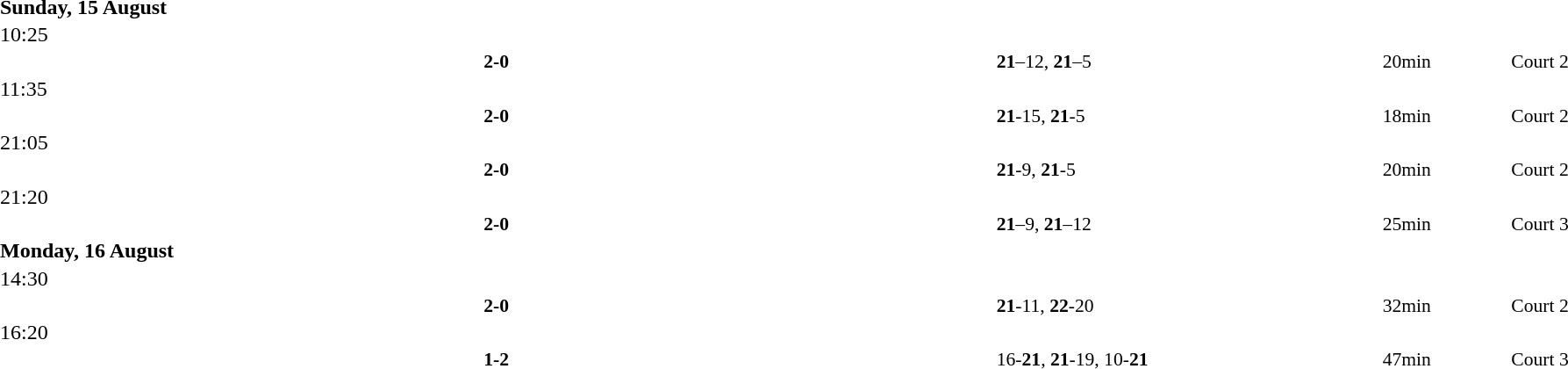<table style="width:100%;" cellspacing="1">
<tr>
<th width=25%></th>
<th width=10%></th>
<th width=25%></th>
</tr>
<tr>
<td><strong>Sunday, 15 August</strong></td>
</tr>
<tr>
<td>10:25</td>
</tr>
<tr style=font-size:90%>
<td align=right><strong></strong></td>
<td align=center><strong> 2-0 </strong></td>
<td></td>
<td><strong>21</strong>–12, <strong>21</strong>–5</td>
<td>20min</td>
<td>Court 2</td>
</tr>
<tr>
<td>11:35</td>
</tr>
<tr style=font-size:90%>
<td align=right><strong></strong></td>
<td align=center><strong> 2-0 </strong></td>
<td></td>
<td><strong>21</strong>-15, <strong>21</strong>-5</td>
<td>18min</td>
<td>Court 2</td>
</tr>
<tr>
<td>21:05</td>
</tr>
<tr style=font-size:90%>
<td align=right><strong></strong></td>
<td align=center><strong> 2-0 </strong></td>
<td></td>
<td><strong>21</strong>-9, <strong>21</strong>-5</td>
<td>20min</td>
<td>Court 2</td>
</tr>
<tr>
<td>21:20</td>
</tr>
<tr style=font-size:90%>
<td align=right><strong></strong></td>
<td align=center><strong> 2-0 </strong></td>
<td></td>
<td><strong>21</strong>–9, <strong>21</strong>–12</td>
<td>25min</td>
<td>Court 3</td>
</tr>
<tr>
<td><strong>Monday, 16 August</strong></td>
</tr>
<tr>
<td>14:30</td>
</tr>
<tr style=font-size:90%>
<td align=right><strong></strong></td>
<td align=center><strong> 2-0 </strong></td>
<td></td>
<td><strong>21</strong>-11, <strong>22</strong>-20</td>
<td>32min</td>
<td>Court 2</td>
</tr>
<tr>
<td>16:20</td>
</tr>
<tr style=font-size:90%>
<td align=right></td>
<td align=center><strong> 1-2 </strong></td>
<td><strong></strong></td>
<td>16-<strong>21</strong>, <strong>21</strong>-19, 10-<strong>21</strong></td>
<td>47min</td>
<td>Court 3</td>
</tr>
</table>
